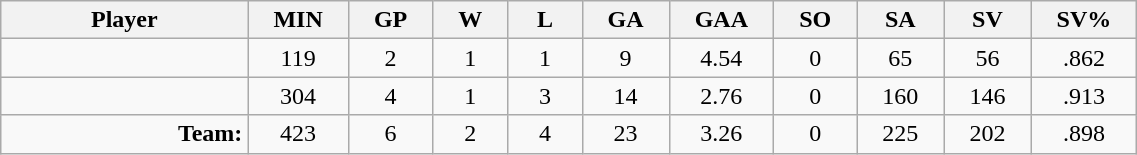<table class="wikitable sortable" width="60%">
<tr>
<th bgcolor="#DDDDFF" width="10%">Player</th>
<th width="3%" bgcolor="#DDDDFF" title="Minutes played">MIN</th>
<th width="3%" bgcolor="#DDDDFF" title="Games played in">GP</th>
<th width="3%" bgcolor="#DDDDFF" title="Games played in">W</th>
<th width="3%" bgcolor="#DDDDFF"title="Games played in">L</th>
<th width="3%" bgcolor="#DDDDFF" title="Goals against">GA</th>
<th width="3%" bgcolor="#DDDDFF" title="Goals against average">GAA</th>
<th width="3%" bgcolor="#DDDDFF" title="Shut-outs">SO</th>
<th width="3%" bgcolor="#DDDDFF" title="Shots against">SA</th>
<th width="3%" bgcolor="#DDDDFF" title="Shots saved">SV</th>
<th width="3%" bgcolor="#DDDDFF" title="Save percentage">SV%</th>
</tr>
<tr align="center">
<td align="right"></td>
<td>119</td>
<td>2</td>
<td>1</td>
<td>1</td>
<td>9</td>
<td>4.54</td>
<td>0</td>
<td>65</td>
<td>56</td>
<td>.862</td>
</tr>
<tr align="center">
<td align="right"></td>
<td>304</td>
<td>4</td>
<td>1</td>
<td>3</td>
<td>14</td>
<td>2.76</td>
<td>0</td>
<td>160</td>
<td>146</td>
<td>.913</td>
</tr>
<tr align="center">
<td align="right"><strong>Team:</strong></td>
<td>423</td>
<td>6</td>
<td>2</td>
<td>4</td>
<td>23</td>
<td>3.26</td>
<td>0</td>
<td>225</td>
<td>202</td>
<td>.898</td>
</tr>
</table>
